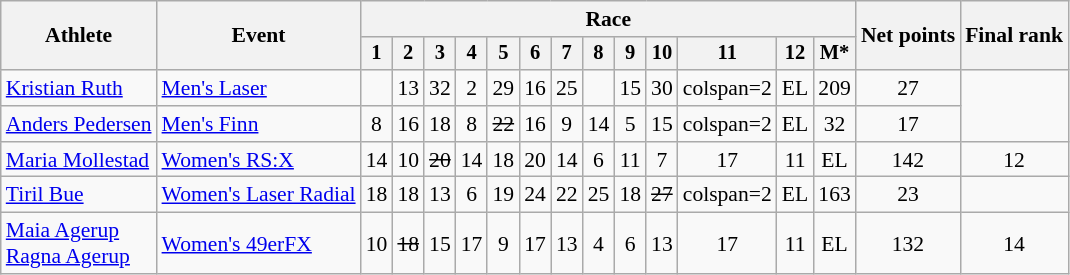<table class="wikitable" style="font-size:90%">
<tr>
<th rowspan="2">Athlete</th>
<th rowspan="2">Event</th>
<th colspan=13>Race</th>
<th rowspan=2>Net points</th>
<th rowspan=2>Final rank</th>
</tr>
<tr style="font-size:95%">
<th>1</th>
<th>2</th>
<th>3</th>
<th>4</th>
<th>5</th>
<th>6</th>
<th>7</th>
<th>8</th>
<th>9</th>
<th>10</th>
<th>11</th>
<th>12</th>
<th>M*</th>
</tr>
<tr align=center>
<td align=left><a href='#'>Kristian Ruth</a></td>
<td align=left><a href='#'>Men's Laser</a></td>
<td><s></s></td>
<td>13</td>
<td>32</td>
<td>2</td>
<td>29</td>
<td>16</td>
<td>25</td>
<td></td>
<td>15</td>
<td>30</td>
<td>colspan=2 </td>
<td>EL</td>
<td>209</td>
<td>27</td>
</tr>
<tr align=center>
<td align=left><a href='#'>Anders Pedersen</a></td>
<td align=left><a href='#'>Men's Finn</a></td>
<td>8</td>
<td>16</td>
<td>18</td>
<td>8</td>
<td><s>22</s></td>
<td>16</td>
<td>9</td>
<td>14</td>
<td>5</td>
<td>15</td>
<td>colspan=2 </td>
<td>EL</td>
<td>32</td>
<td>17</td>
</tr>
<tr align=center>
<td align=left><a href='#'>Maria Mollestad</a></td>
<td align=left><a href='#'>Women's RS:X</a></td>
<td>14</td>
<td>10</td>
<td><s>20</s></td>
<td>14</td>
<td>18</td>
<td>20</td>
<td>14</td>
<td>6</td>
<td>11</td>
<td>7</td>
<td>17</td>
<td>11</td>
<td>EL</td>
<td>142</td>
<td>12</td>
</tr>
<tr align=center>
<td align=left><a href='#'>Tiril Bue</a></td>
<td align=left><a href='#'>Women's Laser Radial</a></td>
<td>18</td>
<td>18</td>
<td>13</td>
<td>6</td>
<td>19</td>
<td>24</td>
<td>22</td>
<td>25</td>
<td>18</td>
<td><s>27</s></td>
<td>colspan=2 </td>
<td>EL</td>
<td>163</td>
<td>23</td>
</tr>
<tr align=center>
<td align=left><a href='#'>Maia Agerup</a><br><a href='#'>Ragna Agerup</a></td>
<td align=left><a href='#'>Women's 49erFX</a></td>
<td>10</td>
<td><s>18</s></td>
<td>15</td>
<td>17</td>
<td>9</td>
<td>17</td>
<td>13</td>
<td>4</td>
<td>6</td>
<td>13</td>
<td>17</td>
<td>11</td>
<td>EL</td>
<td>132</td>
<td>14</td>
</tr>
</table>
